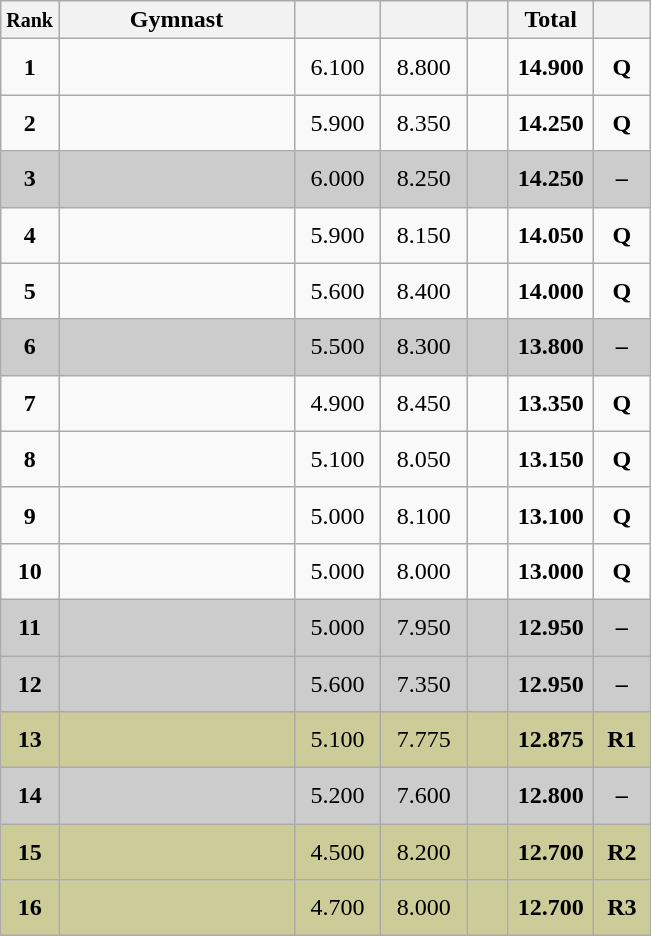<table style="text-align:center;" class="wikitable sortable">
<tr>
<th scope="col" style="width:15px;"><small>Rank</small></th>
<th scope="col" style="width:150px;">Gymnast</th>
<th scope="col" style="width:50px;"><small></small></th>
<th scope="col" style="width:50px;"><small></small></th>
<th scope="col" style="width:20px;"><small></small></th>
<th scope="col" style="width:50px;">Total</th>
<th scope="col" style="width:30px;"><small></small></th>
</tr>
<tr>
<td scope="row" style="text-align:center"><strong>1</strong></td>
<td style="height:30px; text-align:left;"></td>
<td>6.100</td>
<td>8.800</td>
<td></td>
<td><strong>14.900</strong></td>
<td><strong>Q</strong></td>
</tr>
<tr>
<td scope="row" style="text-align:center"><strong>2</strong></td>
<td style="height:30px; text-align:left;"></td>
<td>5.900</td>
<td>8.350</td>
<td></td>
<td><strong>14.250</strong></td>
<td><strong>Q</strong></td>
</tr>
<tr style="background:#cccccc;">
<td scope="row" style="text-align:center"><strong>3</strong></td>
<td style="height:30px; text-align:left;"></td>
<td>6.000</td>
<td>8.250</td>
<td></td>
<td><strong>14.250</strong></td>
<td><strong>–</strong></td>
</tr>
<tr>
<td scope="row" style="text-align:center"><strong>4</strong></td>
<td style="height:30px; text-align:left;"></td>
<td>5.900</td>
<td>8.150</td>
<td></td>
<td><strong>14.050</strong></td>
<td><strong>Q</strong></td>
</tr>
<tr>
<td scope="row" style="text-align:center"><strong>5</strong></td>
<td style="height:30px; text-align:left;"></td>
<td>5.600</td>
<td>8.400</td>
<td></td>
<td><strong>14.000</strong></td>
<td><strong>Q</strong></td>
</tr>
<tr style="background:#cccccc;">
<td scope="row" style="text-align:center"><strong>6</strong></td>
<td style="height:30px; text-align:left;"></td>
<td>5.500</td>
<td>8.300</td>
<td></td>
<td><strong>13.800</strong></td>
<td><strong>–</strong></td>
</tr>
<tr>
<td scope="row" style="text-align:center"><strong>7</strong></td>
<td style="height:30px; text-align:left;"></td>
<td>4.900</td>
<td>8.450</td>
<td></td>
<td><strong>13.350</strong></td>
<td><strong>Q</strong></td>
</tr>
<tr>
<td scope="row" style="text-align:center"><strong>8</strong></td>
<td style="height:30px; text-align:left;"></td>
<td>5.100</td>
<td>8.050</td>
<td></td>
<td><strong>13.150</strong></td>
<td><strong>Q</strong></td>
</tr>
<tr>
<td scope="row" style="text-align:center"><strong>9</strong></td>
<td style="height:30px; text-align:left;"></td>
<td>5.000</td>
<td>8.100</td>
<td></td>
<td><strong>13.100</strong></td>
<td><strong>Q</strong></td>
</tr>
<tr>
<td scope="row" style="text-align:center"><strong>10</strong></td>
<td style="height:30px; text-align:left;"></td>
<td>5.000</td>
<td>8.000</td>
<td></td>
<td><strong>13.000</strong></td>
<td><strong>Q</strong></td>
</tr>
<tr style="background:#cccccc;">
<td scope="row" style="text-align:center"><strong>11</strong></td>
<td style="height:30px; text-align:left;"></td>
<td>5.000</td>
<td>7.950</td>
<td></td>
<td><strong>12.950</strong></td>
<td><strong>–</strong></td>
</tr>
<tr style="background:#cccccc;">
<td scope="row" style="text-align:center"><strong>12</strong></td>
<td style="height:30px; text-align:left;"></td>
<td>5.600</td>
<td>7.350</td>
<td></td>
<td><strong>12.950</strong></td>
<td><strong>–</strong></td>
</tr>
<tr style="background:#cccc99;">
<td scope="row" style="text-align:center"><strong>13</strong></td>
<td style="height:30px; text-align:left;"></td>
<td>5.100</td>
<td>7.775</td>
<td></td>
<td><strong>12.875</strong></td>
<td><strong>R1</strong></td>
</tr>
<tr style="background:#cccccc;">
<td scope="row" style="text-align:center"><strong>14</strong></td>
<td style="height:30px; text-align:left;"></td>
<td>5.200</td>
<td>7.600</td>
<td></td>
<td><strong>12.800</strong></td>
<td><strong>–</strong></td>
</tr>
<tr style="background:#cccc99;">
<td scope="row" style="text-align:center"><strong>15</strong></td>
<td style="height:30px; text-align:left;"></td>
<td>4.500</td>
<td>8.200</td>
<td></td>
<td><strong>12.700</strong></td>
<td><strong>R2</strong></td>
</tr>
<tr style="background:#cccc99;">
<td scope="row" style="text-align:center"><strong>16</strong></td>
<td style="height:30px; text-align:left;"></td>
<td>4.700</td>
<td>8.000</td>
<td></td>
<td><strong>12.700</strong></td>
<td><strong>R3</strong></td>
</tr>
</table>
